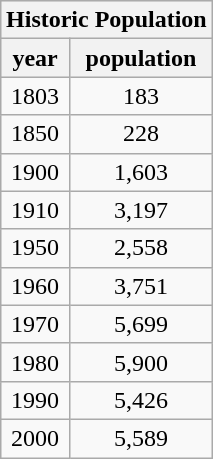<table class="wikitable" style="text-align:center; float:right;">
<tr style="background:#e3e3e3;">
<th colspan="2">Historic Population</th>
</tr>
<tr style="background:#e3e3e3;">
<th>year</th>
<th>population</th>
</tr>
<tr>
<td>1803</td>
<td>183</td>
</tr>
<tr>
<td>1850</td>
<td>228</td>
</tr>
<tr>
<td>1900</td>
<td>1,603</td>
</tr>
<tr>
<td>1910</td>
<td>3,197</td>
</tr>
<tr>
<td>1950</td>
<td>2,558</td>
</tr>
<tr>
<td>1960</td>
<td>3,751</td>
</tr>
<tr>
<td>1970</td>
<td>5,699</td>
</tr>
<tr>
<td>1980</td>
<td>5,900</td>
</tr>
<tr>
<td>1990</td>
<td>5,426</td>
</tr>
<tr>
<td>2000</td>
<td>5,589</td>
</tr>
</table>
